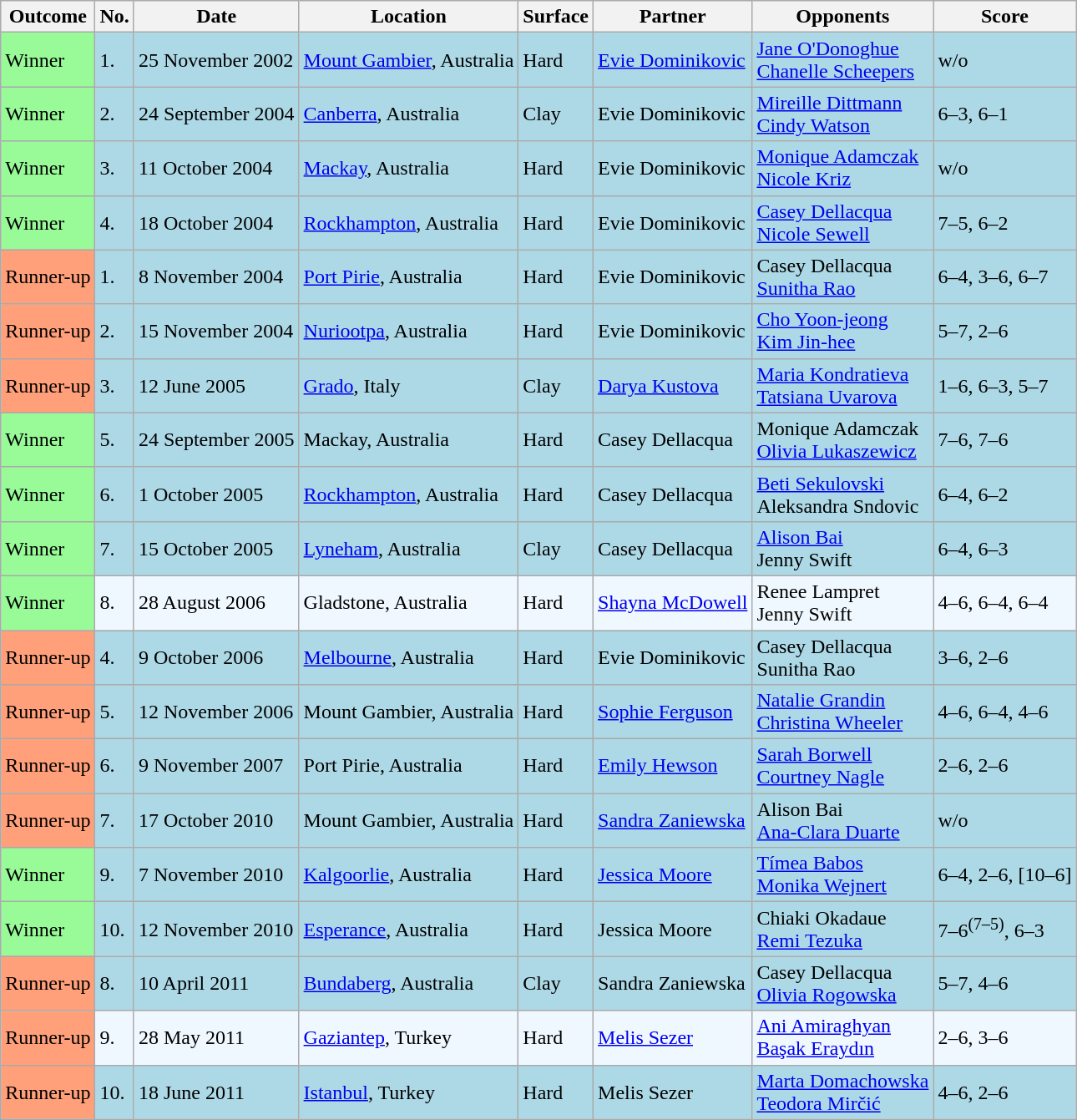<table class="sortable wikitable">
<tr>
<th>Outcome</th>
<th>No.</th>
<th>Date</th>
<th>Location</th>
<th>Surface</th>
<th>Partner</th>
<th>Opponents</th>
<th class="unsortable">Score</th>
</tr>
<tr style="background:lightblue;">
<td style="background:#98fb98;">Winner</td>
<td>1.</td>
<td>25 November 2002</td>
<td><a href='#'>Mount Gambier</a>, Australia</td>
<td>Hard</td>
<td> <a href='#'>Evie Dominikovic</a></td>
<td> <a href='#'>Jane O'Donoghue</a> <br>  <a href='#'>Chanelle Scheepers</a></td>
<td>w/o</td>
</tr>
<tr style="background:lightblue;">
<td style="background:#98fb98;">Winner</td>
<td>2.</td>
<td>24 September 2004</td>
<td><a href='#'>Canberra</a>, Australia</td>
<td>Clay</td>
<td> Evie Dominikovic</td>
<td> <a href='#'>Mireille Dittmann</a> <br>  <a href='#'>Cindy Watson</a></td>
<td>6–3, 6–1</td>
</tr>
<tr style="background:lightblue;">
<td style="background:#98fb98;">Winner</td>
<td>3.</td>
<td>11 October 2004</td>
<td><a href='#'>Mackay</a>, Australia</td>
<td>Hard</td>
<td> Evie Dominikovic</td>
<td> <a href='#'>Monique Adamczak</a> <br>  <a href='#'>Nicole Kriz</a></td>
<td>w/o</td>
</tr>
<tr style="background:lightblue;">
<td style="background:#98fb98;">Winner</td>
<td>4.</td>
<td>18 October 2004</td>
<td><a href='#'>Rockhampton</a>, Australia</td>
<td>Hard</td>
<td> Evie Dominikovic</td>
<td> <a href='#'>Casey Dellacqua</a> <br>  <a href='#'>Nicole Sewell</a></td>
<td>7–5, 6–2</td>
</tr>
<tr style="background:lightblue;">
<td style="background:#ffa07a;">Runner-up</td>
<td>1.</td>
<td>8 November 2004</td>
<td><a href='#'>Port Pirie</a>, Australia</td>
<td>Hard</td>
<td> Evie Dominikovic</td>
<td> Casey Dellacqua <br>  <a href='#'>Sunitha Rao</a></td>
<td>6–4, 3–6, 6–7</td>
</tr>
<tr style="background:lightblue;">
<td style="background:#ffa07a;">Runner-up</td>
<td>2.</td>
<td>15 November 2004</td>
<td><a href='#'>Nuriootpa</a>, Australia</td>
<td>Hard</td>
<td> Evie Dominikovic</td>
<td> <a href='#'>Cho Yoon-jeong</a> <br>  <a href='#'>Kim Jin-hee</a></td>
<td>5–7, 2–6</td>
</tr>
<tr style="background:lightblue;">
<td style="background:#ffa07a;">Runner-up</td>
<td>3.</td>
<td>12 June 2005</td>
<td><a href='#'>Grado</a>, Italy</td>
<td>Clay</td>
<td> <a href='#'>Darya Kustova</a></td>
<td> <a href='#'>Maria Kondratieva</a> <br>  <a href='#'>Tatsiana Uvarova</a></td>
<td>1–6, 6–3, 5–7</td>
</tr>
<tr style="background:lightblue;">
<td style="background:#98fb98;">Winner</td>
<td>5.</td>
<td>24 September 2005</td>
<td>Mackay, Australia</td>
<td>Hard</td>
<td> Casey Dellacqua</td>
<td> Monique Adamczak <br>  <a href='#'>Olivia Lukaszewicz</a></td>
<td>7–6, 7–6</td>
</tr>
<tr style="background:lightblue;">
<td style="background:#98fb98;">Winner</td>
<td>6.</td>
<td>1 October 2005</td>
<td><a href='#'>Rockhampton</a>, Australia</td>
<td>Hard</td>
<td> Casey Dellacqua</td>
<td> <a href='#'>Beti Sekulovski</a> <br>  Aleksandra Sndovic</td>
<td>6–4, 6–2</td>
</tr>
<tr style="background:lightblue;">
<td style="background:#98fb98;">Winner</td>
<td>7.</td>
<td>15 October 2005</td>
<td><a href='#'>Lyneham</a>, Australia</td>
<td>Clay</td>
<td> Casey Dellacqua</td>
<td> <a href='#'>Alison Bai</a> <br>  Jenny Swift</td>
<td>6–4, 6–3</td>
</tr>
<tr style="background:#f0f8ff;">
<td style="background:#98fb98;">Winner</td>
<td>8.</td>
<td>28 August 2006</td>
<td>Gladstone, Australia</td>
<td>Hard</td>
<td> <a href='#'>Shayna McDowell</a></td>
<td> Renee Lampret <br>  Jenny Swift</td>
<td>4–6, 6–4, 6–4</td>
</tr>
<tr style="background:lightblue;">
<td style="background:#ffa07a;">Runner-up</td>
<td>4.</td>
<td>9 October 2006</td>
<td><a href='#'>Melbourne</a>, Australia</td>
<td>Hard</td>
<td> Evie Dominikovic</td>
<td> Casey Dellacqua <br>  Sunitha Rao</td>
<td>3–6, 2–6</td>
</tr>
<tr style="background:lightblue;">
<td style="background:#ffa07a;">Runner-up</td>
<td>5.</td>
<td>12 November 2006</td>
<td>Mount Gambier, Australia</td>
<td>Hard</td>
<td> <a href='#'>Sophie Ferguson</a></td>
<td> <a href='#'>Natalie Grandin</a> <br>  <a href='#'>Christina Wheeler</a></td>
<td>4–6, 6–4, 4–6</td>
</tr>
<tr style="background:lightblue;">
<td style="background:#ffa07a;">Runner-up</td>
<td>6.</td>
<td>9 November 2007</td>
<td>Port Pirie, Australia</td>
<td>Hard</td>
<td> <a href='#'>Emily Hewson</a></td>
<td> <a href='#'>Sarah Borwell</a> <br>  <a href='#'>Courtney Nagle</a></td>
<td>2–6, 2–6</td>
</tr>
<tr style="background:lightblue;">
<td style="background:#ffa07a;">Runner-up</td>
<td>7.</td>
<td>17 October 2010</td>
<td>Mount Gambier, Australia</td>
<td>Hard</td>
<td> <a href='#'>Sandra Zaniewska</a></td>
<td> Alison Bai <br>  <a href='#'>Ana-Clara Duarte</a></td>
<td>w/o</td>
</tr>
<tr style="background:lightblue;">
<td style="background:#98fb98;">Winner</td>
<td>9.</td>
<td>7 November 2010</td>
<td><a href='#'>Kalgoorlie</a>, Australia</td>
<td>Hard</td>
<td> <a href='#'>Jessica Moore</a></td>
<td> <a href='#'>Tímea Babos</a> <br>  <a href='#'>Monika Wejnert</a></td>
<td>6–4, 2–6, [10–6]</td>
</tr>
<tr style="background:lightblue;">
<td style="background:#98fb98;">Winner</td>
<td>10.</td>
<td>12 November 2010</td>
<td><a href='#'>Esperance</a>, Australia</td>
<td>Hard</td>
<td> Jessica Moore</td>
<td> Chiaki Okadaue <br>  <a href='#'>Remi Tezuka</a></td>
<td>7–6<sup>(7–5)</sup>, 6–3</td>
</tr>
<tr style="background:lightblue;">
<td style="background:#ffa07a;">Runner-up</td>
<td>8.</td>
<td>10 April 2011</td>
<td><a href='#'>Bundaberg</a>, Australia</td>
<td>Clay</td>
<td> Sandra Zaniewska</td>
<td> Casey Dellacqua <br>  <a href='#'>Olivia Rogowska</a></td>
<td>5–7, 4–6</td>
</tr>
<tr style="background:#f0f8ff;">
<td style="background:#ffa07a;">Runner-up</td>
<td>9.</td>
<td>28 May 2011</td>
<td><a href='#'>Gaziantep</a>, Turkey</td>
<td>Hard</td>
<td> <a href='#'>Melis Sezer</a></td>
<td> <a href='#'>Ani Amiraghyan</a> <br>  <a href='#'>Başak Eraydın</a></td>
<td>2–6, 3–6</td>
</tr>
<tr style="background:lightblue;">
<td style="background:#ffa07a;">Runner-up</td>
<td>10.</td>
<td>18 June 2011</td>
<td><a href='#'>Istanbul</a>, Turkey</td>
<td>Hard</td>
<td> Melis Sezer</td>
<td> <a href='#'>Marta Domachowska</a> <br>  <a href='#'>Teodora Mirčić</a></td>
<td>4–6, 2–6</td>
</tr>
</table>
